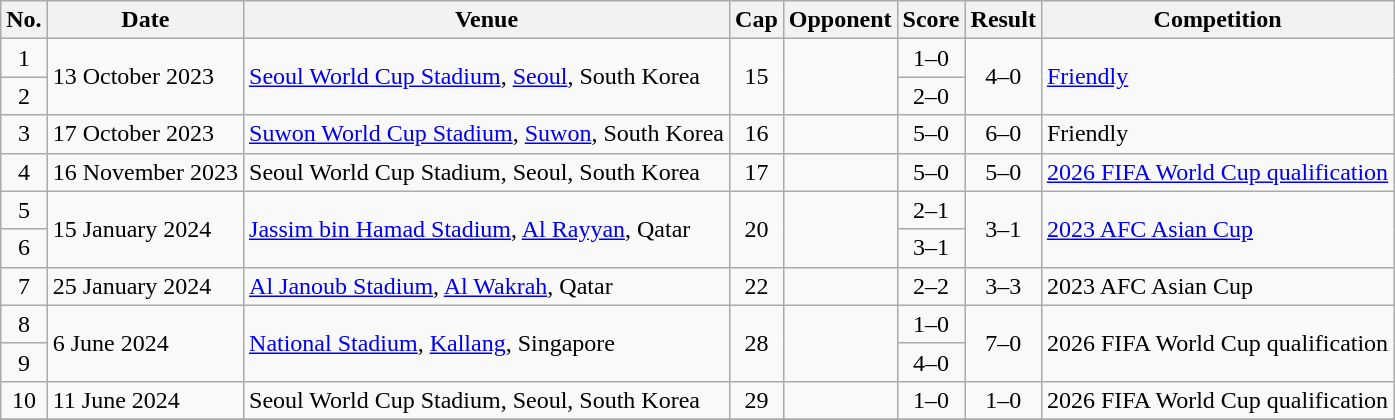<table class="wikitable sortable">
<tr>
<th scope=col>No.</th>
<th scope=col>Date</th>
<th scope=col>Venue</th>
<th scope=col>Cap</th>
<th scope=col>Opponent</th>
<th scope=col>Score</th>
<th scope=col>Result</th>
<th scope=col>Competition</th>
</tr>
<tr>
<td align=center>1</td>
<td rowspan=2>13 October 2023</td>
<td rowspan=2><a href='#'>Seoul World Cup Stadium</a>, <a href='#'>Seoul</a>, South Korea</td>
<td rowspan=2 align=center>15</td>
<td rowspan=2></td>
<td align=center>1–0</td>
<td rowspan=2 align=center>4–0</td>
<td rowspan=2><a href='#'>Friendly</a></td>
</tr>
<tr>
<td align=center>2</td>
<td align=center>2–0</td>
</tr>
<tr>
<td align=center>3</td>
<td>17 October 2023</td>
<td><a href='#'>Suwon World Cup Stadium</a>, <a href='#'>Suwon</a>, South Korea</td>
<td align=center>16</td>
<td></td>
<td align=center>5–0</td>
<td align=center>6–0</td>
<td>Friendly</td>
</tr>
<tr>
<td align=center>4</td>
<td>16 November 2023</td>
<td>Seoul World Cup Stadium, Seoul, South Korea</td>
<td align=center>17</td>
<td></td>
<td align=center>5–0</td>
<td align=center>5–0</td>
<td><a href='#'>2026 FIFA World Cup qualification</a></td>
</tr>
<tr>
<td align=center>5</td>
<td rowspan=2>15 January 2024</td>
<td rowspan=2><a href='#'>Jassim bin Hamad Stadium</a>, <a href='#'>Al Rayyan</a>, Qatar</td>
<td rowspan=2 align=center>20</td>
<td rowspan=2></td>
<td align=center>2–1</td>
<td rowspan=2 align=center>3–1</td>
<td rowspan=2><a href='#'>2023 AFC Asian Cup</a></td>
</tr>
<tr>
<td align=center>6</td>
<td align=center>3–1</td>
</tr>
<tr>
<td align=center>7</td>
<td>25 January 2024</td>
<td><a href='#'>Al Janoub Stadium</a>, <a href='#'>Al Wakrah</a>, Qatar</td>
<td align=center>22</td>
<td></td>
<td align=center>2–2</td>
<td align=center>3–3</td>
<td>2023 AFC Asian Cup</td>
</tr>
<tr>
<td align=center>8</td>
<td rowspan=2>6 June 2024</td>
<td rowspan=2><a href='#'>National Stadium</a>, <a href='#'>Kallang</a>, Singapore</td>
<td rowspan=2 align=center>28</td>
<td rowspan=2></td>
<td align=center>1–0</td>
<td rowspan=2 align=center>7–0</td>
<td rowspan=2>2026 FIFA World Cup qualification</td>
</tr>
<tr>
<td align=center>9</td>
<td align=center>4–0</td>
</tr>
<tr>
<td align=center>10</td>
<td>11 June 2024</td>
<td>Seoul World Cup Stadium, Seoul, South Korea</td>
<td align=center>29</td>
<td></td>
<td align=center>1–0</td>
<td align=center>1–0</td>
<td>2026 FIFA World Cup qualification</td>
</tr>
<tr>
</tr>
</table>
